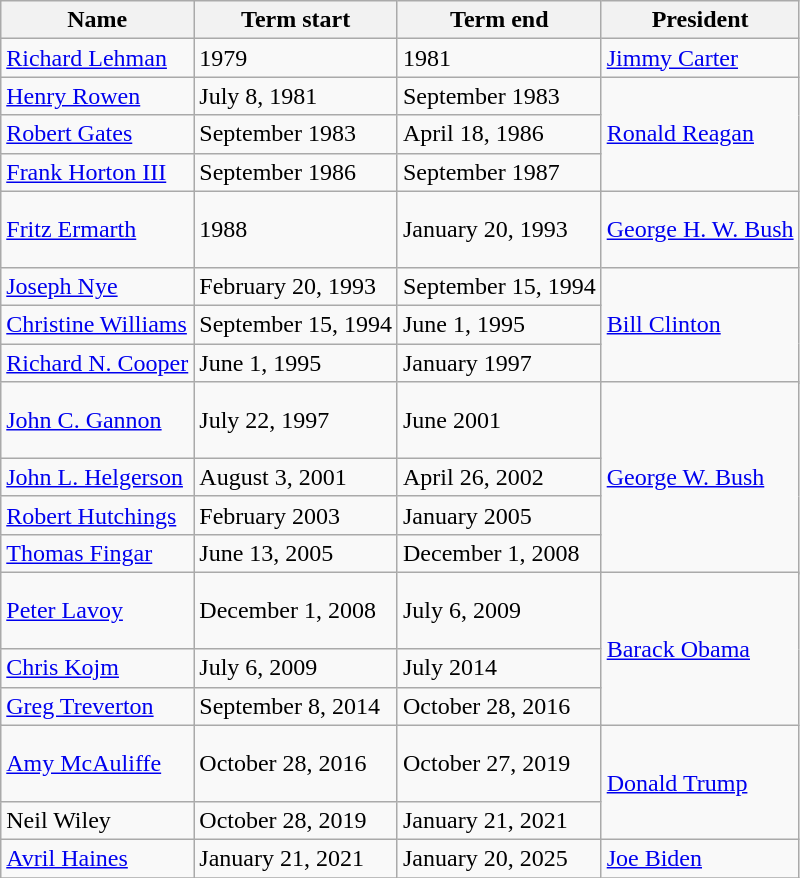<table class="wikitable">
<tr>
<th>Name</th>
<th>Term start</th>
<th>Term end</th>
<th>President</th>
</tr>
<tr>
<td><a href='#'>Richard Lehman</a></td>
<td>1979</td>
<td>1981</td>
<td><a href='#'>Jimmy Carter</a></td>
</tr>
<tr>
<td><a href='#'>Henry Rowen</a></td>
<td>July 8, 1981</td>
<td>September 1983</td>
<td rowspan=4><a href='#'>Ronald Reagan</a></td>
</tr>
<tr>
<td><a href='#'>Robert Gates</a></td>
<td>September 1983</td>
<td>April 18, 1986</td>
</tr>
<tr>
<td><a href='#'>Frank Horton III</a></td>
<td>September 1986</td>
<td>September 1987</td>
</tr>
<tr>
<td rowspan=2 style="padding-top: 1em; padding-bottom: 1em;"><a href='#'>Fritz Ermarth</a></td>
<td rowspan=2 style="padding-top: 1em; padding-bottom: 1em;">1988</td>
<td rowspan=2 style="padding-top: 1em; padding-bottom: 1em;">January 20, 1993</td>
</tr>
<tr>
<td><a href='#'>George H. W. Bush</a></td>
</tr>
<tr>
<td><a href='#'>Joseph Nye</a></td>
<td>February 20, 1993</td>
<td>September 15, 1994</td>
<td rowspan=4><a href='#'>Bill Clinton</a></td>
</tr>
<tr>
<td><a href='#'>Christine Williams</a></td>
<td>September 15, 1994</td>
<td>June 1, 1995</td>
</tr>
<tr>
<td><a href='#'>Richard N. Cooper</a></td>
<td>June 1, 1995</td>
<td>January 1997</td>
</tr>
<tr>
<td rowspan=2 style="padding-top: 1em; padding-bottom: 1em;"><a href='#'>John C. Gannon</a></td>
<td rowspan=2 style="padding-top: 1em; padding-bottom: 1em;">July 22, 1997</td>
<td rowspan=2 style="padding-top: 1em; padding-bottom: 1em;">June 2001</td>
</tr>
<tr>
<td rowspan=5><a href='#'>George W. Bush</a></td>
</tr>
<tr>
<td><a href='#'>John L. Helgerson</a></td>
<td>August 3, 2001</td>
<td>April 26, 2002</td>
</tr>
<tr>
<td><a href='#'>Robert Hutchings</a></td>
<td>February 2003</td>
<td>January 2005</td>
</tr>
<tr>
<td><a href='#'>Thomas Fingar</a></td>
<td>June 13, 2005</td>
<td>December 1, 2008</td>
</tr>
<tr>
<td rowspan=2 style="padding-top: 1em; padding-bottom: 1em;"><a href='#'>Peter Lavoy</a></td>
<td rowspan=2 style="padding-top: 1em; padding-bottom: 1em;">December 1, 2008</td>
<td rowspan=2 style="padding-top: 1em; padding-bottom: 1em;">July 6, 2009</td>
</tr>
<tr>
<td rowspan=4><a href='#'>Barack Obama</a></td>
</tr>
<tr>
<td><a href='#'>Chris Kojm</a></td>
<td>July 6, 2009</td>
<td>July 2014</td>
</tr>
<tr>
<td><a href='#'>Greg Treverton</a></td>
<td>September 8, 2014</td>
<td>October 28, 2016</td>
</tr>
<tr>
<td rowspan=2 style="padding-top: 1em; padding-bottom: 1em;"><a href='#'>Amy McAuliffe</a></td>
<td rowspan=2 style="padding-top: 1em; padding-bottom: 1em;">October 28, 2016</td>
<td rowspan=2 style="padding-top: 1em; padding-bottom: 1em;">October 27, 2019</td>
</tr>
<tr>
<td rowspan=2><a href='#'>Donald Trump</a></td>
</tr>
<tr>
<td>Neil Wiley</td>
<td>October 28, 2019</td>
<td>January 21, 2021</td>
</tr>
<tr>
<td><a href='#'>Avril Haines</a></td>
<td>January 21, 2021</td>
<td>January 20, 2025</td>
<td><a href='#'>Joe Biden</a></td>
</tr>
<tr>
</tr>
</table>
